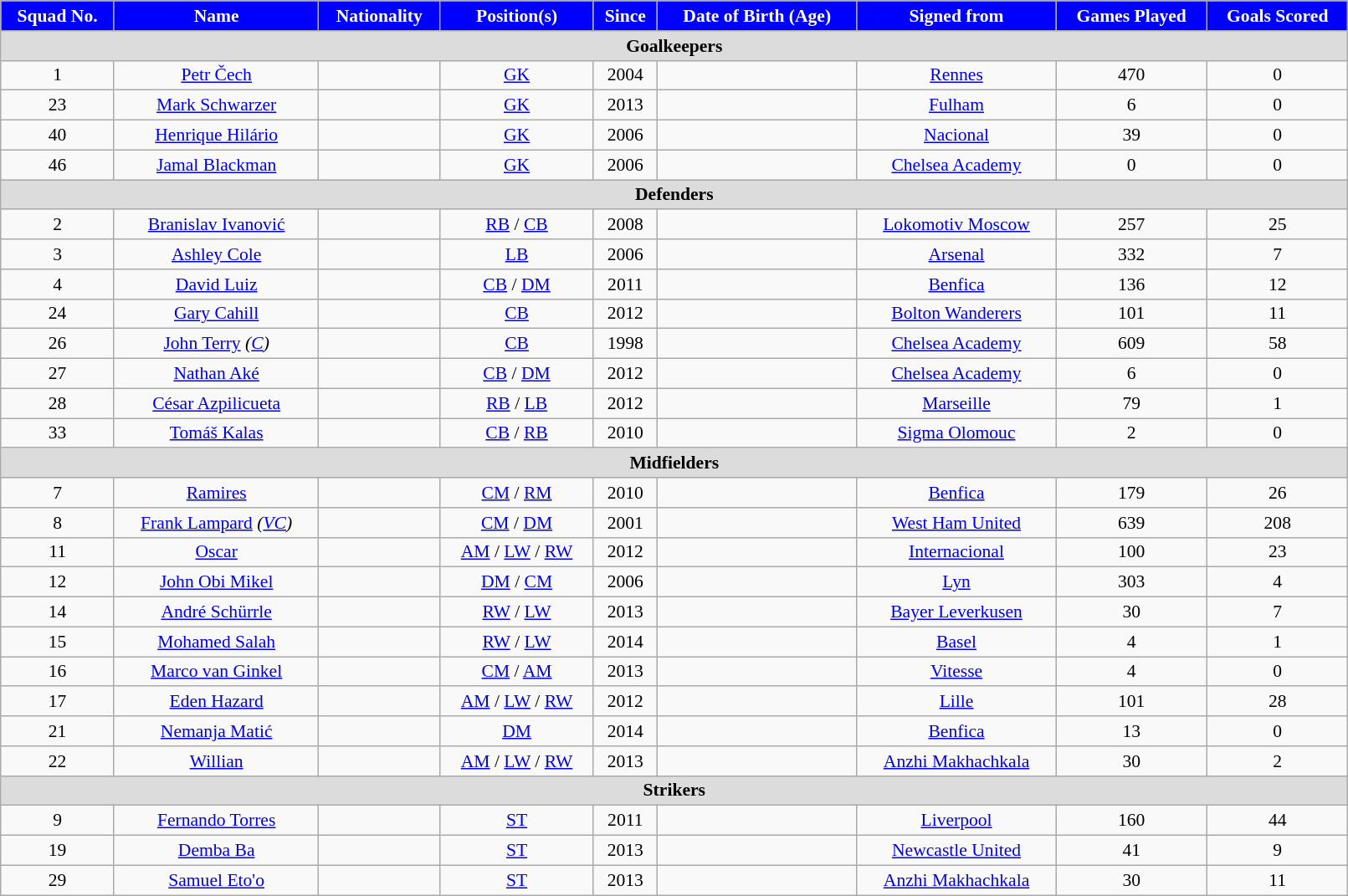<table class="wikitable" style="text-align:center; font-size:90%; width:85%">
<tr>
<th style="background:#00f; color:white; text-align:center;">Squad No.</th>
<th style="background:#00f; color:white; text-align:center;">Name</th>
<th style="background:#00f; color:white; text-align:center;">Nationality</th>
<th style="background:#00f; color:white; text-align:center;">Position(s)</th>
<th style="background:#00f; color:white; text-align:center;">Since</th>
<th style="background:#00f; color:white; text-align:center;">Date of Birth (Age)</th>
<th style="background:#00f; color:white; text-align:center;">Signed from</th>
<th style="background:#00f; color:white; text-align:center;">Games Played</th>
<th style="background:#00f; color:white; text-align:center;">Goals Scored</th>
</tr>
<tr>
<th colspan="9" style="background:#dcdcdc; text-align:center;">Goalkeepers</th>
</tr>
<tr>
<td>1</td>
<td><a href='#'>Petr Čech</a></td>
<td></td>
<td><a href='#'>GK</a></td>
<td>2004</td>
<td></td>
<td> <a href='#'>Rennes</a></td>
<td>470</td>
<td>0</td>
</tr>
<tr>
<td>23</td>
<td><a href='#'>Mark Schwarzer</a></td>
<td></td>
<td><a href='#'>GK</a></td>
<td>2013</td>
<td></td>
<td> <a href='#'>Fulham</a></td>
<td>6</td>
<td>0</td>
</tr>
<tr>
<td>40</td>
<td><a href='#'>Henrique Hilário</a></td>
<td></td>
<td><a href='#'>GK</a></td>
<td>2006</td>
<td></td>
<td> <a href='#'>Nacional</a></td>
<td>39</td>
<td>0</td>
</tr>
<tr>
<td>46</td>
<td><a href='#'>Jamal Blackman</a></td>
<td></td>
<td><a href='#'>GK</a></td>
<td>2006</td>
<td></td>
<td><a href='#'>Chelsea Academy</a></td>
<td>0</td>
<td>0</td>
</tr>
<tr>
<th colspan="9" style="background:#dcdcdc; text-align:center;">Defenders</th>
</tr>
<tr>
<td>2</td>
<td><a href='#'>Branislav Ivanović</a></td>
<td></td>
<td><a href='#'>RB</a> / <a href='#'>CB</a></td>
<td>2008</td>
<td></td>
<td> <a href='#'>Lokomotiv Moscow</a></td>
<td>257</td>
<td>25</td>
</tr>
<tr>
<td>3</td>
<td><a href='#'>Ashley Cole</a></td>
<td></td>
<td><a href='#'>LB</a></td>
<td>2006</td>
<td></td>
<td> <a href='#'>Arsenal</a></td>
<td>332</td>
<td>7</td>
</tr>
<tr>
<td>4</td>
<td><a href='#'>David Luiz</a></td>
<td></td>
<td><a href='#'>CB</a> / <a href='#'>DM</a></td>
<td>2011</td>
<td></td>
<td> <a href='#'>Benfica</a></td>
<td>136</td>
<td>12</td>
</tr>
<tr>
<td>24</td>
<td><a href='#'>Gary Cahill</a></td>
<td></td>
<td><a href='#'>CB</a></td>
<td>2012</td>
<td></td>
<td> <a href='#'>Bolton Wanderers</a></td>
<td>101</td>
<td>11</td>
</tr>
<tr>
<td>26</td>
<td><a href='#'>John Terry</a> <em>(<a href='#'>C</a>)</em></td>
<td></td>
<td><a href='#'>CB</a></td>
<td>1998</td>
<td></td>
<td><a href='#'>Chelsea Academy</a></td>
<td>609</td>
<td>58</td>
</tr>
<tr>
<td>27</td>
<td><a href='#'>Nathan Aké</a></td>
<td></td>
<td><a href='#'>CB</a> / <a href='#'>DM</a></td>
<td>2012</td>
<td></td>
<td><a href='#'>Chelsea Academy</a></td>
<td>6</td>
<td>0</td>
</tr>
<tr>
<td>28</td>
<td><a href='#'>César Azpilicueta</a></td>
<td></td>
<td><a href='#'>RB</a> / <a href='#'>LB</a></td>
<td>2012</td>
<td></td>
<td> <a href='#'>Marseille</a></td>
<td>79</td>
<td>1</td>
</tr>
<tr>
<td>33</td>
<td><a href='#'>Tomáš Kalas</a></td>
<td></td>
<td><a href='#'>CB</a> / <a href='#'>RB</a></td>
<td>2010</td>
<td></td>
<td> <a href='#'>Sigma Olomouc</a></td>
<td>2</td>
<td>0</td>
</tr>
<tr>
<th colspan="10" style="background:#dcdcdc; text-align:center;">Midfielders</th>
</tr>
<tr>
<td>7</td>
<td><a href='#'>Ramires</a></td>
<td></td>
<td><a href='#'>CM</a> / <a href='#'>RM</a></td>
<td>2010</td>
<td></td>
<td> <a href='#'>Benfica</a></td>
<td>179</td>
<td>26</td>
</tr>
<tr>
<td>8</td>
<td><a href='#'>Frank Lampard</a> <em>(<a href='#'>VC</a>)</em></td>
<td></td>
<td><a href='#'>CM</a> / <a href='#'>DM</a></td>
<td>2001</td>
<td></td>
<td> <a href='#'>West Ham United</a></td>
<td>639</td>
<td>208</td>
</tr>
<tr>
<td>11</td>
<td><a href='#'>Oscar</a></td>
<td></td>
<td><a href='#'>AM</a> / <a href='#'>LW</a> / <a href='#'>RW</a></td>
<td>2012</td>
<td></td>
<td> <a href='#'>Internacional</a></td>
<td>100</td>
<td>23</td>
</tr>
<tr>
<td>12</td>
<td><a href='#'>John Obi Mikel</a></td>
<td></td>
<td><a href='#'>DM</a> / <a href='#'>CM</a></td>
<td>2006</td>
<td></td>
<td> <a href='#'>Lyn</a></td>
<td>303</td>
<td>4</td>
</tr>
<tr>
<td>14</td>
<td><a href='#'>André Schürrle</a></td>
<td></td>
<td><a href='#'>RW</a> / <a href='#'>LW</a></td>
<td>2013</td>
<td></td>
<td> <a href='#'>Bayer Leverkusen</a></td>
<td>30</td>
<td>7</td>
</tr>
<tr>
<td>15</td>
<td><a href='#'>Mohamed Salah</a></td>
<td></td>
<td><a href='#'>RW</a> / <a href='#'>LW</a></td>
<td>2014</td>
<td></td>
<td> <a href='#'>Basel</a></td>
<td>4</td>
<td>1</td>
</tr>
<tr>
<td>16</td>
<td><a href='#'>Marco van Ginkel</a></td>
<td></td>
<td><a href='#'>CM</a> / <a href='#'>AM</a></td>
<td>2013</td>
<td></td>
<td> <a href='#'>Vitesse</a></td>
<td>4</td>
<td>0</td>
</tr>
<tr>
<td>17</td>
<td><a href='#'>Eden Hazard</a></td>
<td></td>
<td><a href='#'>AM</a> / <a href='#'>LW</a> / <a href='#'>RW</a></td>
<td>2012</td>
<td></td>
<td> <a href='#'>Lille</a></td>
<td>101</td>
<td>28</td>
</tr>
<tr>
<td>21</td>
<td><a href='#'>Nemanja Matić</a></td>
<td></td>
<td><a href='#'>DM</a></td>
<td>2014</td>
<td></td>
<td> <a href='#'>Benfica</a></td>
<td>13</td>
<td>0</td>
</tr>
<tr>
<td>22</td>
<td><a href='#'>Willian</a></td>
<td></td>
<td><a href='#'>AM</a> / <a href='#'>LW</a> / <a href='#'>RW</a></td>
<td>2013</td>
<td></td>
<td> <a href='#'>Anzhi Makhachkala</a></td>
<td>30</td>
<td>2</td>
</tr>
<tr>
<th colspan="9" style="background:#dcdcdc; text-align:center;">Strikers</th>
</tr>
<tr>
<td>9</td>
<td><a href='#'>Fernando Torres</a></td>
<td></td>
<td><a href='#'>ST</a></td>
<td>2011</td>
<td></td>
<td> <a href='#'>Liverpool</a></td>
<td>160</td>
<td>44</td>
</tr>
<tr>
<td>19</td>
<td><a href='#'>Demba Ba</a></td>
<td></td>
<td><a href='#'>ST</a></td>
<td>2013</td>
<td></td>
<td> <a href='#'>Newcastle United</a></td>
<td>41</td>
<td>9</td>
</tr>
<tr>
<td>29</td>
<td><a href='#'>Samuel Eto'o</a></td>
<td></td>
<td><a href='#'>ST</a></td>
<td>2013</td>
<td></td>
<td> <a href='#'>Anzhi Makhachkala</a></td>
<td>30</td>
<td>11</td>
</tr>
</table>
